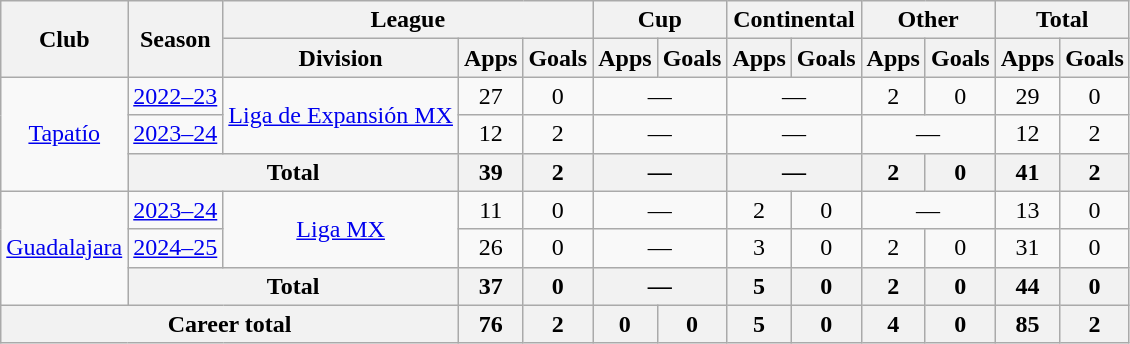<table class="wikitable" style="text-align:center">
<tr>
<th rowspan="2">Club</th>
<th rowspan="2">Season</th>
<th colspan="3">League</th>
<th colspan="2">Cup</th>
<th colspan="2">Continental</th>
<th colspan="2">Other</th>
<th colspan="2">Total</th>
</tr>
<tr>
<th>Division</th>
<th>Apps</th>
<th>Goals</th>
<th>Apps</th>
<th>Goals</th>
<th>Apps</th>
<th>Goals</th>
<th>Apps</th>
<th>Goals</th>
<th>Apps</th>
<th>Goals</th>
</tr>
<tr>
<td rowspan="3"><a href='#'>Tapatío</a></td>
<td><a href='#'>2022–23</a></td>
<td rowspan="2"><a href='#'>Liga de Expansión MX</a></td>
<td>27</td>
<td>0</td>
<td colspan="2">—</td>
<td colspan="2">—</td>
<td>2</td>
<td>0</td>
<td>29</td>
<td>0</td>
</tr>
<tr>
<td><a href='#'>2023–24</a></td>
<td>12</td>
<td>2</td>
<td colspan="2">—</td>
<td colspan="2">—</td>
<td colspan="2">—</td>
<td>12</td>
<td>2</td>
</tr>
<tr>
<th colspan="2">Total</th>
<th>39</th>
<th>2</th>
<th colspan="2">—</th>
<th colspan="2">—</th>
<th>2</th>
<th>0</th>
<th>41</th>
<th>2</th>
</tr>
<tr>
<td rowspan="3"><a href='#'>Guadalajara</a></td>
<td><a href='#'>2023–24</a></td>
<td rowspan="2"><a href='#'>Liga MX</a></td>
<td>11</td>
<td>0</td>
<td colspan="2">—</td>
<td>2</td>
<td>0</td>
<td colspan="2">—</td>
<td>13</td>
<td>0</td>
</tr>
<tr>
<td><a href='#'>2024–25</a></td>
<td>26</td>
<td>0</td>
<td colspan="2">—</td>
<td>3</td>
<td>0</td>
<td>2</td>
<td>0</td>
<td>31</td>
<td>0</td>
</tr>
<tr>
<th colspan="2">Total</th>
<th>37</th>
<th>0</th>
<th colspan="2">—</th>
<th>5</th>
<th>0</th>
<th>2</th>
<th>0</th>
<th>44</th>
<th>0</th>
</tr>
<tr>
<th colspan="3">Career total</th>
<th>76</th>
<th>2</th>
<th>0</th>
<th>0</th>
<th>5</th>
<th>0</th>
<th>4</th>
<th>0</th>
<th>85</th>
<th>2</th>
</tr>
</table>
